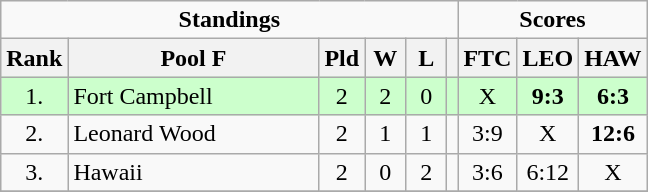<table class="wikitable">
<tr>
<td colspan=6 align=center><strong>Standings</strong></td>
<td colspan=4 align=center><strong>Scores</strong></td>
</tr>
<tr>
<th bgcolor="#efefef">Rank</th>
<th bgcolor="#efefef" width="160">Pool F</th>
<th bgcolor="#efefef" width="20">Pld</th>
<th bgcolor="#efefef" width="20">W</th>
<th bgcolor="#efefef" width="20">L</th>
<th bgcolor="#efefef"></th>
<th bgcolor="#efefef" width="20">FTC</th>
<th bgcolor="#efefef" width="20">LEO</th>
<th bgcolor="#efefef" width="20">HAW</th>
</tr>
<tr align=center bgcolor=#ccffcc>
<td>1.</td>
<td align=left>Fort Campbell</td>
<td>2</td>
<td>2</td>
<td>0</td>
<td></td>
<td>X</td>
<td><strong>9:3</strong></td>
<td><strong>6:3</strong></td>
</tr>
<tr align=center>
<td>2.</td>
<td align=left>Leonard Wood</td>
<td>2</td>
<td>1</td>
<td>1</td>
<td></td>
<td>3:9</td>
<td>X</td>
<td><strong>12:6</strong></td>
</tr>
<tr align=center>
<td>3.</td>
<td align=left>Hawaii</td>
<td>2</td>
<td>0</td>
<td>2</td>
<td></td>
<td>3:6</td>
<td>6:12</td>
<td>X</td>
</tr>
<tr align=center>
</tr>
</table>
